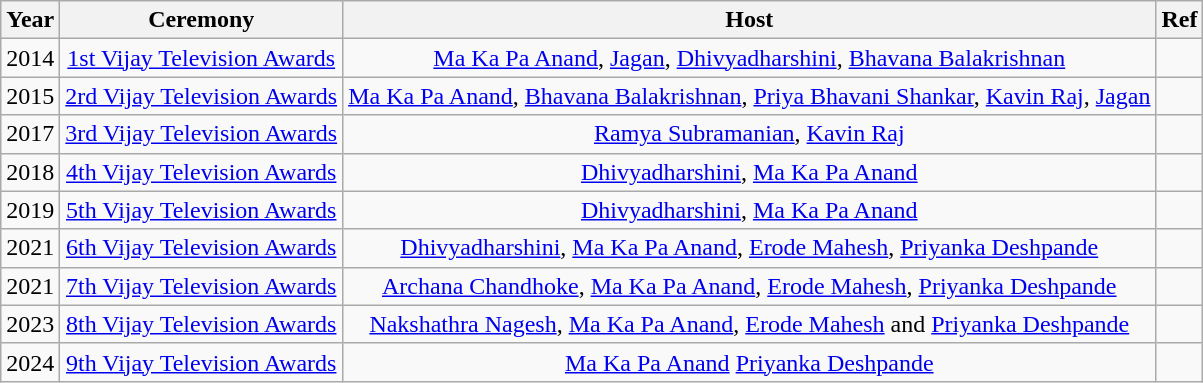<table class="wikitable" style="text-align:center;">
<tr>
<th>Year</th>
<th>Ceremony</th>
<th>Host</th>
<th>Ref</th>
</tr>
<tr>
<td>2014</td>
<td><a href='#'>1st Vijay Television Awards</a></td>
<td><a href='#'>Ma Ka Pa Anand</a>, <a href='#'>Jagan</a>, <a href='#'>Dhivyadharshini</a>, <a href='#'>Bhavana Balakrishnan</a></td>
<td></td>
</tr>
<tr>
<td>2015</td>
<td><a href='#'>2rd Vijay Television Awards</a></td>
<td><a href='#'>Ma Ka Pa Anand</a>, <a href='#'>Bhavana Balakrishnan</a>, <a href='#'>Priya Bhavani Shankar</a>, <a href='#'>Kavin Raj</a>, <a href='#'>Jagan</a></td>
<td></td>
</tr>
<tr>
<td>2017</td>
<td><a href='#'>3rd Vijay Television Awards</a></td>
<td><a href='#'>Ramya Subramanian</a>, <a href='#'>Kavin Raj</a></td>
<td></td>
</tr>
<tr>
<td>2018</td>
<td><a href='#'>4th Vijay Television Awards</a></td>
<td><a href='#'>Dhivyadharshini</a>, <a href='#'>Ma Ka Pa Anand</a></td>
<td></td>
</tr>
<tr>
<td>2019</td>
<td><a href='#'>5th Vijay Television Awards</a></td>
<td><a href='#'>Dhivyadharshini</a>, <a href='#'>Ma Ka Pa Anand</a></td>
<td></td>
</tr>
<tr>
<td>2021</td>
<td><a href='#'>6th Vijay Television Awards</a></td>
<td><a href='#'>Dhivyadharshini</a>, <a href='#'>Ma Ka Pa Anand</a>, <a href='#'>Erode Mahesh</a>, <a href='#'>Priyanka Deshpande</a></td>
<td></td>
</tr>
<tr>
<td>2021</td>
<td><a href='#'>7th Vijay Television Awards</a></td>
<td><a href='#'>Archana Chandhoke</a>, <a href='#'>Ma Ka Pa Anand</a>, <a href='#'>Erode Mahesh</a>, <a href='#'>Priyanka Deshpande</a></td>
<td></td>
</tr>
<tr>
<td>2023</td>
<td><a href='#'>8th Vijay Television Awards</a></td>
<td><a href='#'>Nakshathra Nagesh</a>, <a href='#'>Ma Ka Pa Anand</a>, <a href='#'>Erode Mahesh</a> and <a href='#'>Priyanka Deshpande</a></td>
<td></td>
</tr>
<tr>
<td>2024</td>
<td><a href='#'>9th Vijay Television Awards</a></td>
<td><a href='#'>Ma Ka Pa Anand</a> <a href='#'>Priyanka Deshpande</a></td>
<td></td>
</tr>
</table>
